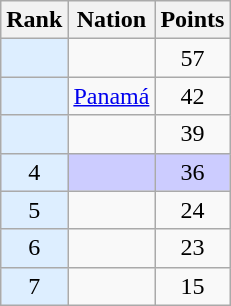<table class="wikitable sortable" style="text-align:center">
<tr>
<th>Rank</th>
<th>Nation</th>
<th>Points</th>
</tr>
<tr>
<td bgcolor = DDEEFF></td>
<td align=left></td>
<td>57</td>
</tr>
<tr>
<td bgcolor = DDEEFF></td>
<td align=left> <a href='#'>Panamá</a></td>
<td>42</td>
</tr>
<tr>
<td bgcolor = DDEEFF></td>
<td align=left></td>
<td>39</td>
</tr>
<tr style="background-color:#ccccff">
<td bgcolor = DDEEFF>4</td>
<td align=left></td>
<td>36</td>
</tr>
<tr>
<td bgcolor = DDEEFF>5</td>
<td align=left></td>
<td>24</td>
</tr>
<tr>
<td bgcolor = DDEEFF>6</td>
<td align=left></td>
<td>23</td>
</tr>
<tr>
<td bgcolor = DDEEFF>7</td>
<td align=left></td>
<td>15</td>
</tr>
</table>
